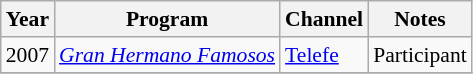<table class="wikitable" style="font-size: 90%;">
<tr>
<th>Year</th>
<th>Program</th>
<th>Channel</th>
<th>Notes</th>
</tr>
<tr>
<td>2007</td>
<td><em><a href='#'>Gran Hermano Famosos</a></em></td>
<td><a href='#'>Telefe</a></td>
<td>Participant</td>
</tr>
<tr>
</tr>
</table>
